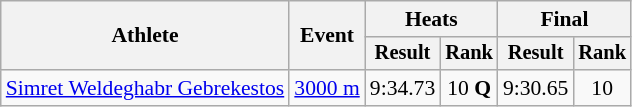<table class="wikitable" style="font-size:90%">
<tr>
<th rowspan=2>Athlete</th>
<th rowspan=2>Event</th>
<th colspan=2>Heats</th>
<th colspan=2>Final</th>
</tr>
<tr style="font-size:95%">
<th>Result</th>
<th>Rank</th>
<th>Result</th>
<th>Rank</th>
</tr>
<tr align=center>
<td align=left><a href='#'>Simret Weldeghabr Gebrekestos</a></td>
<td align=left><a href='#'>3000 m</a></td>
<td>9:34.73</td>
<td>10 <strong>Q</strong></td>
<td>9:30.65</td>
<td>10</td>
</tr>
</table>
